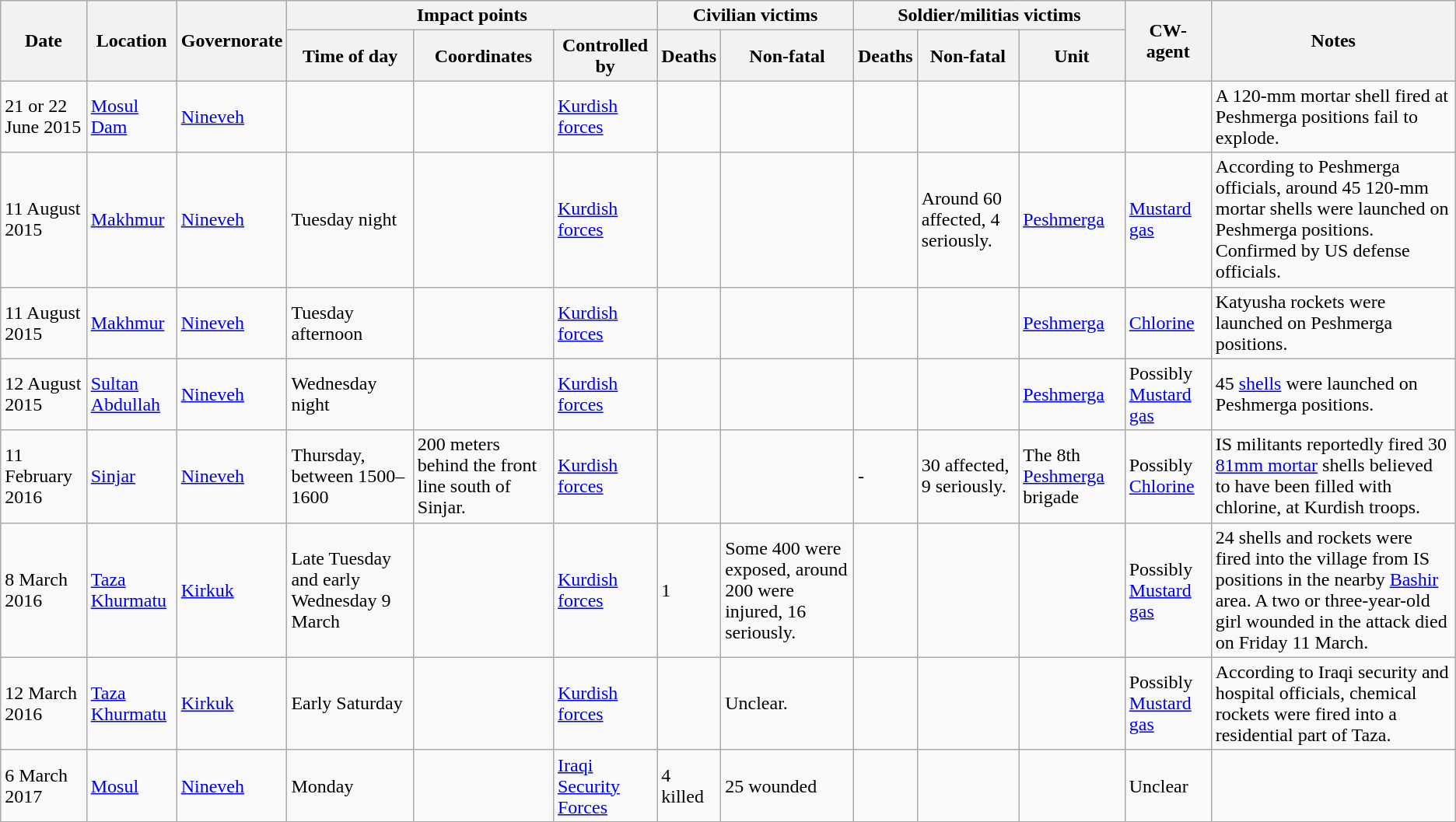<table class="wikitable sortable">
<tr>
<th rowspan="2">Date</th>
<th rowspan="2">Location</th>
<th rowspan="2">Governorate</th>
<th colspan="3">Impact points</th>
<th colspan="2">Civilian victims</th>
<th colspan="3">Soldier/militias victims</th>
<th rowspan="2">CW-agent</th>
<th rowspan="2">Notes</th>
</tr>
<tr>
<th>Time of day</th>
<th>Coordinates</th>
<th>Controlled by</th>
<th>Deaths</th>
<th>Non-fatal</th>
<th>Deaths</th>
<th>Non-fatal</th>
<th>Unit</th>
</tr>
<tr>
<td>21 or 22 June 2015</td>
<td><a href='#'>Mosul Dam</a></td>
<td><a href='#'>Nineveh</a></td>
<td></td>
<td></td>
<td><a href='#'>Kurdish forces</a></td>
<td></td>
<td></td>
<td></td>
<td></td>
<td></td>
<td></td>
<td>A 120-mm mortar shell fired at Peshmerga positions fail to explode.</td>
</tr>
<tr>
<td>11 August 2015</td>
<td><a href='#'>Makhmur</a></td>
<td><a href='#'>Nineveh</a></td>
<td>Tuesday night</td>
<td></td>
<td><a href='#'>Kurdish forces</a></td>
<td></td>
<td></td>
<td></td>
<td>Around 60 affected, 4 seriously.</td>
<td><a href='#'>Peshmerga</a></td>
<td><a href='#'>Mustard gas</a></td>
<td>According to Peshmerga officials, around 45 120-mm mortar shells were launched on Peshmerga positions. Confirmed by US defense officials.</td>
</tr>
<tr>
<td>11 August 2015</td>
<td><a href='#'>Makhmur</a></td>
<td><a href='#'>Nineveh</a></td>
<td>Tuesday afternoon</td>
<td></td>
<td><a href='#'>Kurdish forces</a></td>
<td></td>
<td></td>
<td></td>
<td></td>
<td><a href='#'>Peshmerga</a></td>
<td><a href='#'>Chlorine</a></td>
<td>Katyusha rockets were launched on Peshmerga positions.</td>
</tr>
<tr>
<td>12 August 2015</td>
<td><a href='#'>Sultan Abdullah</a></td>
<td><a href='#'>Nineveh</a></td>
<td>Wednesday night</td>
<td></td>
<td><a href='#'>Kurdish forces</a></td>
<td></td>
<td></td>
<td></td>
<td></td>
<td><a href='#'>Peshmerga</a></td>
<td>Possibly <a href='#'>Mustard gas</a></td>
<td>45 <a href='#'>shells</a> were launched on Peshmerga positions.</td>
</tr>
<tr>
<td>11 February 2016</td>
<td><a href='#'>Sinjar</a></td>
<td><a href='#'>Nineveh</a></td>
<td>Thursday, between 1500–1600</td>
<td>200 meters behind the front line south of Sinjar.<br></td>
<td><a href='#'>Kurdish forces</a></td>
<td></td>
<td></td>
<td>-</td>
<td>30 affected, 9 seriously.</td>
<td>The 8th <a href='#'>Peshmerga</a> brigade</td>
<td>Possibly <a href='#'>Chlorine</a></td>
<td>IS militants reportedly fired 30 <a href='#'>81mm mortar</a> shells believed to have been filled with chlorine, at Kurdish troops.</td>
</tr>
<tr>
<td>8 March 2016</td>
<td><a href='#'>Taza Khurmatu</a></td>
<td><a href='#'>Kirkuk</a></td>
<td>Late Tuesday and early Wednesday 9 March</td>
<td></td>
<td><a href='#'>Kurdish forces</a></td>
<td>1</td>
<td>Some 400 were exposed, around 200 were injured, 16 seriously.</td>
<td></td>
<td></td>
<td></td>
<td>Possibly <a href='#'>Mustard gas</a></td>
<td>24 shells and rockets were fired into the village from IS positions in the nearby <a href='#'>Bashir</a> area. A two or three-year-old girl wounded in the attack died on Friday 11 March.</td>
</tr>
<tr>
<td>12 March 2016</td>
<td><a href='#'>Taza Khurmatu</a></td>
<td><a href='#'>Kirkuk</a></td>
<td>Early Saturday</td>
<td></td>
<td><a href='#'>Kurdish forces</a></td>
<td></td>
<td>Unclear.</td>
<td></td>
<td></td>
<td></td>
<td>Possibly <a href='#'>Mustard gas</a></td>
<td>According to Iraqi security and hospital officials, chemical rockets were fired into a residential part of Taza.</td>
</tr>
<tr>
<td>6 March 2017</td>
<td><a href='#'>Mosul</a></td>
<td><a href='#'>Nineveh</a></td>
<td>Monday</td>
<td></td>
<td><a href='#'>Iraqi Security Forces</a></td>
<td>4 killed</td>
<td>25 wounded</td>
<td></td>
<td></td>
<td></td>
<td>Unclear</td>
<td></td>
</tr>
</table>
